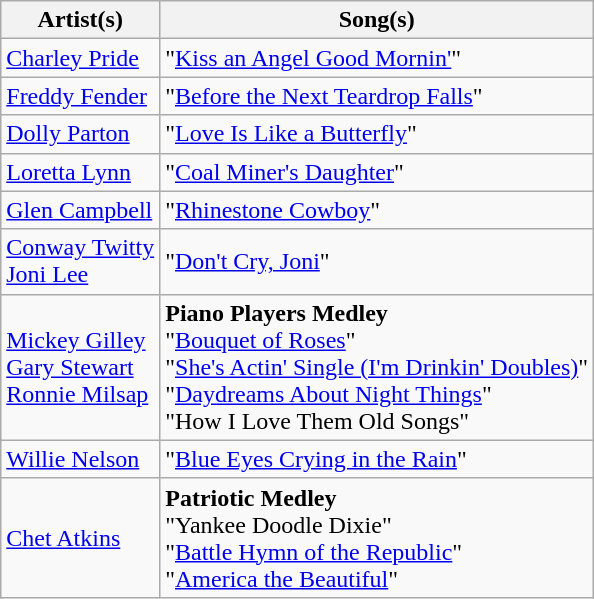<table class="wikitable">
<tr>
<th>Artist(s)</th>
<th>Song(s)</th>
</tr>
<tr>
<td><a href='#'>Charley Pride</a></td>
<td>"<a href='#'>Kiss an Angel Good Mornin'</a>"</td>
</tr>
<tr>
<td><a href='#'>Freddy Fender</a></td>
<td>"<a href='#'>Before the Next Teardrop Falls</a>"</td>
</tr>
<tr>
<td><a href='#'>Dolly Parton</a></td>
<td>"<a href='#'>Love Is Like a Butterfly</a>"</td>
</tr>
<tr>
<td><a href='#'>Loretta Lynn</a></td>
<td>"<a href='#'>Coal Miner's Daughter</a>"</td>
</tr>
<tr>
<td><a href='#'>Glen Campbell</a></td>
<td>"<a href='#'>Rhinestone Cowboy</a>"</td>
</tr>
<tr>
<td><a href='#'>Conway Twitty</a><br><a href='#'>Joni Lee</a></td>
<td>"<a href='#'>Don't Cry, Joni</a>"</td>
</tr>
<tr>
<td><a href='#'>Mickey Gilley</a><br><a href='#'>Gary Stewart</a><br><a href='#'>Ronnie Milsap</a></td>
<td><strong>Piano Players Medley</strong><br>"<a href='#'>Bouquet of Roses</a>"<br>"<a href='#'>She's Actin' Single (I'm Drinkin' Doubles)</a>"<br>"<a href='#'>Daydreams About Night Things</a>"<br>"How I Love Them Old Songs"</td>
</tr>
<tr>
<td><a href='#'>Willie Nelson</a></td>
<td>"<a href='#'>Blue Eyes Crying in the Rain</a>"</td>
</tr>
<tr>
<td><a href='#'>Chet Atkins</a></td>
<td><strong>Patriotic Medley</strong><br>"Yankee Doodle Dixie"<br>"<a href='#'>Battle Hymn of the Republic</a>"<br>"<a href='#'>America the Beautiful</a>"</td>
</tr>
</table>
